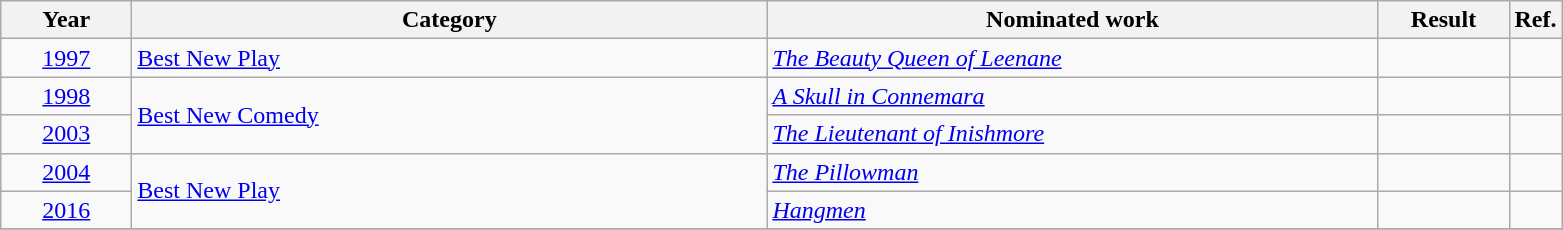<table class=wikitable>
<tr>
<th scope="col" style="width:5em;">Year</th>
<th scope="col" style="width:26em;">Category</th>
<th scope="col" style="width:25em;">Nominated work</th>
<th scope="col" style="width:5em;">Result</th>
<th>Ref.</th>
</tr>
<tr>
<td style="text-align:center;"><a href='#'>1997</a></td>
<td><a href='#'>Best New Play</a></td>
<td><em><a href='#'>The Beauty Queen of Leenane</a></em></td>
<td></td>
<td style="text-align:center;"></td>
</tr>
<tr>
<td style="text-align:center;"><a href='#'>1998</a></td>
<td rowspan="2"><a href='#'>Best New Comedy</a></td>
<td><em><a href='#'>A Skull in Connemara</a></em></td>
<td></td>
<td style="text-align:center;"></td>
</tr>
<tr>
<td style="text-align:center;"><a href='#'>2003</a></td>
<td><em><a href='#'>The Lieutenant of Inishmore</a></em></td>
<td></td>
<td style="text-align:center;"></td>
</tr>
<tr>
<td style="text-align:center;"><a href='#'>2004</a></td>
<td rowspan="2"><a href='#'>Best New Play</a></td>
<td><em><a href='#'>The Pillowman</a></em></td>
<td></td>
<td style="text-align:center;"></td>
</tr>
<tr>
<td style="text-align:center;"><a href='#'>2016</a></td>
<td><em><a href='#'>Hangmen</a></em></td>
<td></td>
<td style="text-align:center;"></td>
</tr>
<tr>
</tr>
</table>
